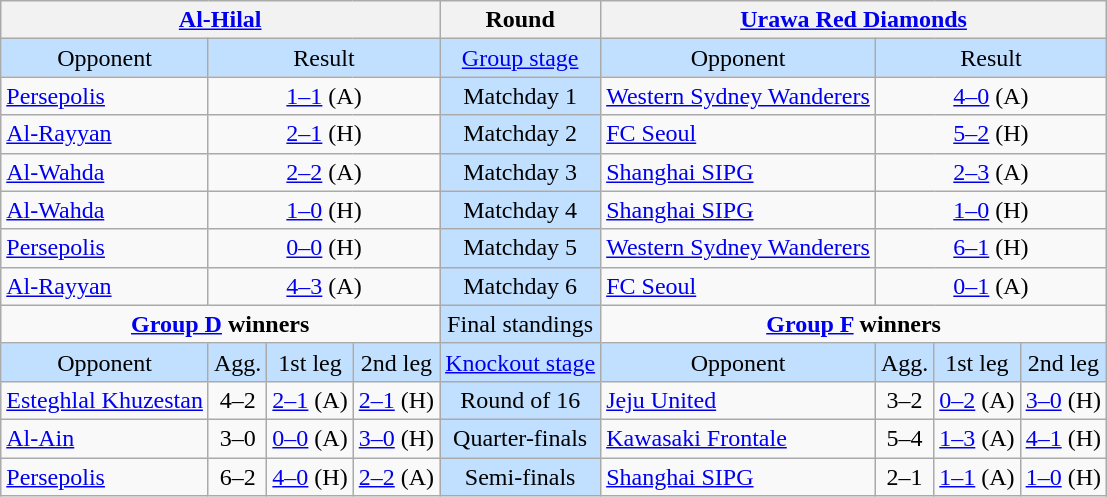<table class="wikitable" style="text-align:center;">
<tr>
<th colspan=4> <a href='#'>Al-Hilal</a></th>
<th>Round</th>
<th colspan=4> <a href='#'>Urawa Red Diamonds</a></th>
</tr>
<tr bgcolor=#c1e0ff>
<td>Opponent</td>
<td colspan=3>Result</td>
<td><a href='#'>Group stage</a></td>
<td>Opponent</td>
<td colspan=3>Result</td>
</tr>
<tr>
<td align=left> <a href='#'>Persepolis</a></td>
<td colspan=3><a href='#'>1–1</a> (A)</td>
<td bgcolor=#c1e0ff>Matchday 1</td>
<td align=left> <a href='#'>Western Sydney Wanderers</a></td>
<td colspan=3><a href='#'>4–0</a> (A)</td>
</tr>
<tr>
<td align=left> <a href='#'>Al-Rayyan</a></td>
<td colspan=3><a href='#'>2–1</a> (H)</td>
<td bgcolor=#c1e0ff>Matchday 2</td>
<td align=left> <a href='#'>FC Seoul</a></td>
<td colspan=3><a href='#'>5–2</a> (H)</td>
</tr>
<tr>
<td align=left> <a href='#'>Al-Wahda</a></td>
<td colspan=3><a href='#'>2–2</a> (A)</td>
<td bgcolor=#c1e0ff>Matchday 3</td>
<td align=left> <a href='#'>Shanghai SIPG</a></td>
<td colspan=3><a href='#'>2–3</a> (A)</td>
</tr>
<tr>
<td align=left> <a href='#'>Al-Wahda</a></td>
<td colspan=3><a href='#'>1–0</a> (H)</td>
<td bgcolor=#c1e0ff>Matchday 4</td>
<td align=left> <a href='#'>Shanghai SIPG</a></td>
<td colspan=3><a href='#'>1–0</a> (H)</td>
</tr>
<tr>
<td align=left> <a href='#'>Persepolis</a></td>
<td colspan=3><a href='#'>0–0</a> (H)</td>
<td bgcolor=#c1e0ff>Matchday 5</td>
<td align=left> <a href='#'>Western Sydney Wanderers</a></td>
<td colspan=3><a href='#'>6–1</a> (H)</td>
</tr>
<tr>
<td align=left> <a href='#'>Al-Rayyan</a></td>
<td colspan=3><a href='#'>4–3</a> (A)</td>
<td bgcolor=#c1e0ff>Matchday 6</td>
<td align=left> <a href='#'>FC Seoul</a></td>
<td colspan=3><a href='#'>0–1</a> (A)</td>
</tr>
<tr>
<td colspan=4 align=center valign=top><strong><a href='#'>Group D</a> winners</strong><br></td>
<td bgcolor=#c1e0ff>Final standings</td>
<td colspan=4 align=center valign=top><strong><a href='#'>Group F</a> winners</strong><br></td>
</tr>
<tr bgcolor=#c1e0ff>
<td>Opponent</td>
<td>Agg.</td>
<td>1st leg</td>
<td>2nd leg</td>
<td><a href='#'>Knockout stage</a></td>
<td>Opponent</td>
<td>Agg.</td>
<td>1st leg</td>
<td>2nd leg</td>
</tr>
<tr>
<td align=left> <a href='#'>Esteghlal Khuzestan</a></td>
<td>4–2</td>
<td><a href='#'>2–1</a> (A)</td>
<td><a href='#'>2–1</a> (H)</td>
<td bgcolor=#c1e0ff>Round of 16</td>
<td align=left> <a href='#'>Jeju United</a></td>
<td>3–2</td>
<td><a href='#'>0–2</a> (A)</td>
<td><a href='#'>3–0</a>  (H)</td>
</tr>
<tr>
<td align=left> <a href='#'>Al-Ain</a></td>
<td>3–0</td>
<td><a href='#'>0–0</a> (A)</td>
<td><a href='#'>3–0</a> (H)</td>
<td bgcolor=#c1e0ff>Quarter-finals</td>
<td align=left> <a href='#'>Kawasaki Frontale</a></td>
<td>5–4</td>
<td><a href='#'>1–3</a> (A)</td>
<td><a href='#'>4–1</a> (H)</td>
</tr>
<tr>
<td align=left> <a href='#'>Persepolis</a></td>
<td>6–2</td>
<td><a href='#'>4–0</a> (H)</td>
<td><a href='#'>2–2</a> (A)</td>
<td bgcolor=#c1e0ff>Semi-finals</td>
<td align=left> <a href='#'>Shanghai SIPG</a></td>
<td>2–1</td>
<td><a href='#'>1–1</a> (A)</td>
<td><a href='#'>1–0</a> (H)</td>
</tr>
</table>
